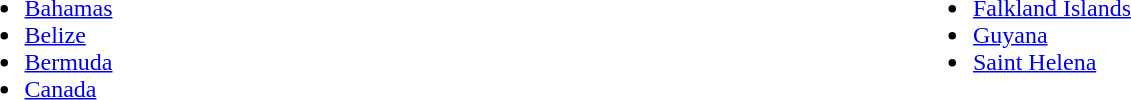<table>
<tr>
<td style="vertical-align:top; width:5%;"><br><ul><li> <a href='#'>Bahamas</a></li><li> <a href='#'>Belize</a></li><li> <a href='#'>Bermuda</a></li><li> <a href='#'>Canada</a></li></ul></td>
<td style="vertical-align:top; width:5%;"><br><ul><li> <a href='#'>Falkland Islands</a></li><li> <a href='#'>Guyana</a></li><li> <a href='#'>Saint Helena</a></li></ul></td>
</tr>
</table>
